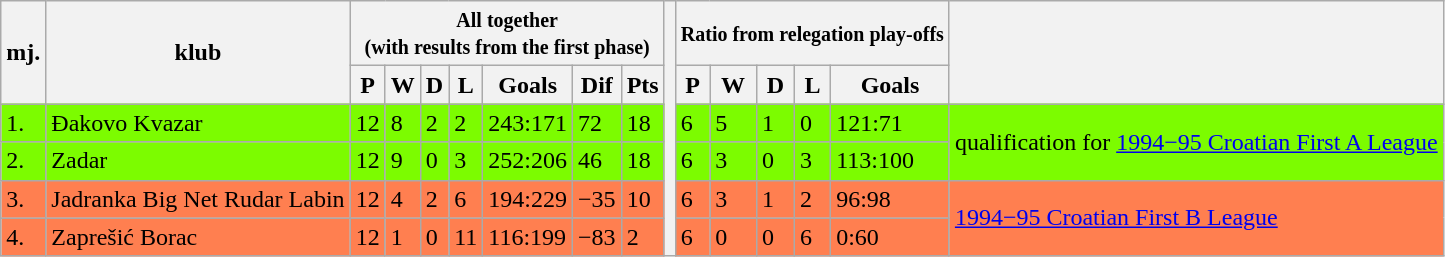<table class="wikitable">
<tr>
<th rowspan="2">mj.</th>
<th rowspan="2">klub</th>
<th colspan="7"><small> All together <br> (with results from the first phase) </small></th>
<th rowspan="6"></th>
<th colspan="5"><small> Ratio from relegation play-offs </small></th>
<th rowspan="2"></th>
</tr>
<tr>
<th>P</th>
<th>W</th>
<th>D</th>
<th>L</th>
<th>Goals</th>
<th>Dif</th>
<th>Pts</th>
<th>P</th>
<th>W</th>
<th>D</th>
<th>L</th>
<th>Goals</th>
</tr>
<tr style="background:lawngreen">
<td>1.</td>
<td>Đakovo Kvazar</td>
<td>12</td>
<td>8</td>
<td>2</td>
<td>2</td>
<td>243:171</td>
<td>72</td>
<td>18</td>
<td>6</td>
<td>5</td>
<td>1</td>
<td>0</td>
<td>121:71</td>
<td rowspan="2">qualification for <a href='#'>1994−95 Croatian First A League</a></td>
</tr>
<tr style="background:lawngreen">
<td>2.</td>
<td>Zadar</td>
<td>12</td>
<td>9</td>
<td>0</td>
<td>3</td>
<td>252:206</td>
<td>46</td>
<td>18</td>
<td>6</td>
<td>3</td>
<td>0</td>
<td>3</td>
<td>113:100</td>
</tr>
<tr style="background:coral">
<td>3.</td>
<td>Jadranka Big Net Rudar Labin</td>
<td>12</td>
<td>4</td>
<td>2</td>
<td>6</td>
<td>194:229</td>
<td>−35</td>
<td>10</td>
<td>6</td>
<td>3</td>
<td>1</td>
<td>2</td>
<td>96:98</td>
<td rowspan="2"><a href='#'>1994−95 Croatian First B League</a></td>
</tr>
<tr style="background:coral">
<td>4.</td>
<td>Zaprešić Borac</td>
<td>12</td>
<td>1</td>
<td>0</td>
<td>11</td>
<td>116:199</td>
<td>−83</td>
<td>2</td>
<td>6</td>
<td>0</td>
<td>0</td>
<td>6</td>
<td>0:60</td>
</tr>
</table>
